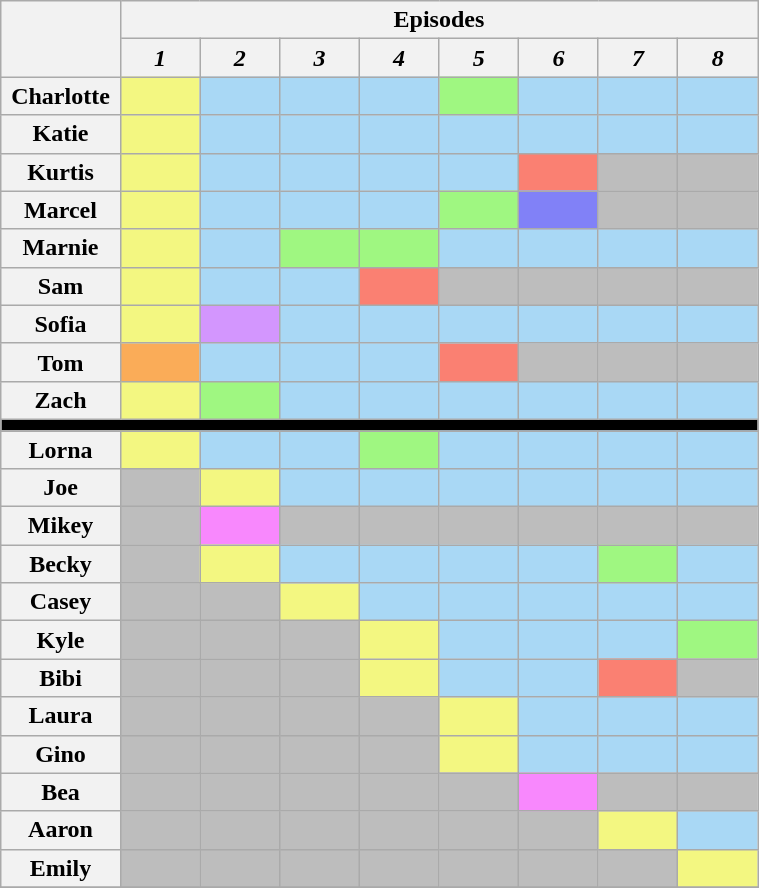<table class="wikitable" style="text-align:center; width:40%;">
<tr>
<th rowspan="2" style="width:15%;"></th>
<th colspan="10" style="text-align:center;">Episodes</th>
</tr>
<tr>
<th style="text-align:center; width:10%;"><em>1</em></th>
<th style="text-align:center; width:10%;"><em>2</em></th>
<th style="text-align:center; width:10%;"><em>3</em></th>
<th style="text-align:center; width:10%;"><em>4</em></th>
<th style="text-align:center; width:10%;"><em>5</em></th>
<th style="text-align:center; width:10%;"><em>6</em></th>
<th style="text-align:center; width:10%;"><em>7</em></th>
<th style="text-align:center; width:10%;"><em>8</em></th>
</tr>
<tr>
<th>Charlotte</th>
<td style="background:#F3F781;"></td>
<td style="background:#A9D8F5;"></td>
<td style="background:#A9D8F5;"></td>
<td style="background:#A9D8F5;"></td>
<td style="background:#9FF781;"></td>
<td style="background:#A9D8F5;"></td>
<td style="background:#A9D8F5;"></td>
<td style="background:#A9D8F5;"></td>
</tr>
<tr>
<th>Katie</th>
<td style="background:#F3F781;"></td>
<td style="background:#A9D8F5;"></td>
<td style="background:#A9D8F5;"></td>
<td style="background:#A9D8F5;"></td>
<td style="background:#A9D8F5;"></td>
<td style="background:#A9D8F5;"></td>
<td style="background:#A9D8F5;"></td>
<td style="background:#A9D8F5;"></td>
</tr>
<tr>
<th>Kurtis</th>
<td style="background:#F3F781;"></td>
<td style="background:#A9D8F5;"></td>
<td style="background:#A9D8F5;"></td>
<td style="background:#A9D8F5;"></td>
<td style="background:#A9D8F5;"></td>
<td style="background:#FA8072;"></td>
<td style="background:#BDBDBD;"></td>
<td style="background:#BDBDBD;"></td>
</tr>
<tr>
<th>Marcel</th>
<td style="background:#F3F781;"></td>
<td style="background:#A9D8F5;"></td>
<td style="background:#A9D8F5;"></td>
<td style="background:#A9D8F5;"></td>
<td style="background:#9FF781;"></td>
<th style="background:#8181F7;"></th>
<th style="background:#BDBDBD;"></th>
<th style="background:#BDBDBD;"></th>
</tr>
<tr>
<th>Marnie</th>
<td style="background:#F3F781;"></td>
<td style="background:#A9D8F5;"></td>
<td style="background:#9FF781;"></td>
<td style="background:#9FF781;"></td>
<td style="background:#A9D8F5;"></td>
<td style="background:#A9D8F5;"></td>
<td style="background:#A9D8F5;"></td>
<td style="background:#A9D8F5;"></td>
</tr>
<tr>
<th>Sam</th>
<td style="background:#F3F781;"></td>
<td style="background:#A9D8F5;"></td>
<td style="background:#A9D8F5;"></td>
<td style="background:#FA8072;"></td>
<td style="background:#BDBDBD;"></td>
<td style="background:#BDBDBD;"></td>
<td style="background:#BDBDBD;"></td>
<td style="background:#BDBDBD;"></td>
</tr>
<tr>
<th>Sofia</th>
<td style="background:#F3F781;"></td>
<td style="background:#D396FE;"></td>
<td style="background:#A9D8F5;"></td>
<td style="background:#A9D8F5;"></td>
<td style="background:#A9D8F5;"></td>
<td style="background:#A9D8F5;"></td>
<td style="background:#A9D8F5;"></td>
<td style="background:#A9D8F5;"></td>
</tr>
<tr>
<th>Tom</th>
<td style="background:#FAAC58;"></td>
<td style="background:#A9D8F5;"></td>
<td style="background:#A9D8F5;"></td>
<td style="background:#A9D8F5;"></td>
<td style="background:#FA8072;"></td>
<td style="background:#BDBDBD;"></td>
<td style="background:#BDBDBD;"></td>
<td style="background:#BDBDBD;"></td>
</tr>
<tr>
<th>Zach</th>
<td style="background:#F3F781;"></td>
<td style="background:#9FF781;"></td>
<td style="background:#A9D8F5;"></td>
<td style="background:#A9D8F5;"></td>
<td style="background:#A9D8F5;"></td>
<td style="background:#A9D8F5;"></td>
<td style="background:#A9D8F5;"></td>
<td style="background:#A9D8F5;"></td>
</tr>
<tr>
<th style="background:#000;" colspan="11"></th>
</tr>
<tr>
<th>Lorna</th>
<td style="background:#F3F781;"></td>
<td style="background:#A9D8F5;"></td>
<td style="background:#A9D8F5;"></td>
<td style="background:#9FF781;"></td>
<td style="background:#A9D8F5;"></td>
<td style="background:#A9D8F5;"></td>
<td style="background:#A9D8F5;"></td>
<td style="background:#A9D8F5;"></td>
</tr>
<tr>
<th>Joe</th>
<td style="background:#BDBDBD;"></td>
<td style="background:#F3F781;"></td>
<td style="background:#A9D8F5;"></td>
<td style="background:#A9D8F5;"></td>
<td style="background:#A9D8F5;"></td>
<td style="background:#A9D8F5;"></td>
<td style="background:#A9D8F5;"></td>
<td style="background:#A9D8F5;"></td>
</tr>
<tr>
<th>Mikey</th>
<td style="background:#BDBDBD;"></td>
<td style="background:#F888FD;"></td>
<td style="background:#BDBDBD;"></td>
<td style="background:#BDBDBD;"></td>
<td style="background:#BDBDBD;"></td>
<td style="background:#BDBDBD;"></td>
<td style="background:#BDBDBD;"></td>
<td style="background:#BDBDBD;"></td>
</tr>
<tr>
<th>Becky</th>
<td style="background:#BDBDBD;"></td>
<td style="background:#F3F781;"></td>
<td style="background:#A9D8F5;"></td>
<td style="background:#A9D8F5;"></td>
<td style="background:#A9D8F5;"></td>
<td style="background:#A9D8F5;"></td>
<td style="background:#9FF781;"></td>
<td style="background:#A9D8F5;"></td>
</tr>
<tr>
<th>Casey</th>
<td style="background:#BDBDBD;"></td>
<td style="background:#BDBDBD;"></td>
<td style="background:#F3F781;"></td>
<td style="background:#A9D8F5;"></td>
<td style="background:#A9D8F5;"></td>
<td style="background:#A9D8F5;"></td>
<td style="background:#A9D8F5;"></td>
<td style="background:#A9D8F5;"></td>
</tr>
<tr>
<th>Kyle</th>
<td style="background:#BDBDBD;"></td>
<td style="background:#BDBDBD;"></td>
<td style="background:#BDBDBD;"></td>
<td style="background:#F3F781;"></td>
<td style="background:#A9D8F5;"></td>
<td style="background:#A9D8F5;"></td>
<td style="background:#A9D8F5;"></td>
<td style="background:#9FF781;"></td>
</tr>
<tr>
<th>Bibi</th>
<td style="background:#BDBDBD;"></td>
<td style="background:#BDBDBD;"></td>
<td style="background:#BDBDBD;"></td>
<td style="background:#F3F781;"></td>
<td style="background:#A9D8F5;"></td>
<td style="background:#A9D8F5;"></td>
<td style="background:#FA8072;"></td>
<td style="background:#BDBDBD;"></td>
</tr>
<tr>
<th>Laura</th>
<td style="background:#BDBDBD;"></td>
<td style="background:#BDBDBD;"></td>
<td style="background:#BDBDBD;"></td>
<td style="background:#BDBDBD;"></td>
<td style="background:#F3F781;"></td>
<td style="background:#A9D8F5;"></td>
<td style="background:#A9D8F5;"></td>
<td style="background:#A9D8F5;"></td>
</tr>
<tr>
<th>Gino</th>
<td style="background:#BDBDBD;"></td>
<td style="background:#BDBDBD;"></td>
<td style="background:#BDBDBD;"></td>
<td style="background:#BDBDBD;"></td>
<td style="background:#F3F781;"></td>
<td style="background:#A9D8F5;"></td>
<td style="background:#A9D8F5;"></td>
<td style="background:#A9D8F5;"></td>
</tr>
<tr>
<th>Bea</th>
<td style="background:#BDBDBD;"></td>
<td style="background:#BDBDBD;"></td>
<td style="background:#BDBDBD;"></td>
<td style="background:#BDBDBD;"></td>
<td style="background:#BDBDBD;"></td>
<td style="background:#F888FD;"></td>
<td style="background:#BDBDBD;"></td>
<td style="background:#BDBDBD;"></td>
</tr>
<tr>
<th>Aaron</th>
<td style="background:#BDBDBD;"></td>
<td style="background:#BDBDBD;"></td>
<td style="background:#BDBDBD;"></td>
<td style="background:#BDBDBD;"></td>
<td style="background:#BDBDBD;"></td>
<td style="background:#BDBDBD;"></td>
<td style="background:#F3F781;"></td>
<td style="background:#A9D8F5;"></td>
</tr>
<tr>
<th>Emily</th>
<td style="background:#BDBDBD;"></td>
<td style="background:#BDBDBD;"></td>
<td style="background:#BDBDBD;"></td>
<td style="background:#BDBDBD;"></td>
<td style="background:#BDBDBD;"></td>
<td style="background:#BDBDBD;"></td>
<td style="background:#BDBDBD;"></td>
<td style="background:#F3F781;"></td>
</tr>
<tr>
</tr>
</table>
